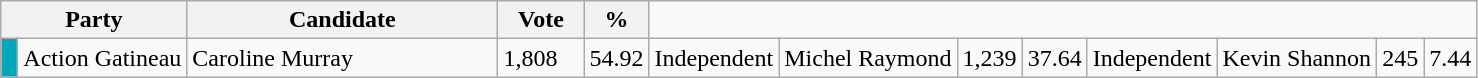<table class="wikitable">
<tr>
<th bgcolor="#DDDDFF" width="100px" colspan="2">Party</th>
<th bgcolor="#DDDDFF" width="200px">Candidate</th>
<th bgcolor="#DDDDFF" width="50px">Vote</th>
<th bgcolor="#DDDDFF" width="30px">%</th>
</tr>
<tr>
<td bgcolor=#00a7ba> </td>
<td>Action Gatineau</td>
<td>Caroline Murray</td>
<td>1,808</td>
<td>54.92<br></td>
<td>Independent</td>
<td>Michel Raymond</td>
<td>1,239</td>
<td>37.64<br></td>
<td>Independent</td>
<td>Kevin Shannon</td>
<td>245</td>
<td>7.44</td>
</tr>
</table>
